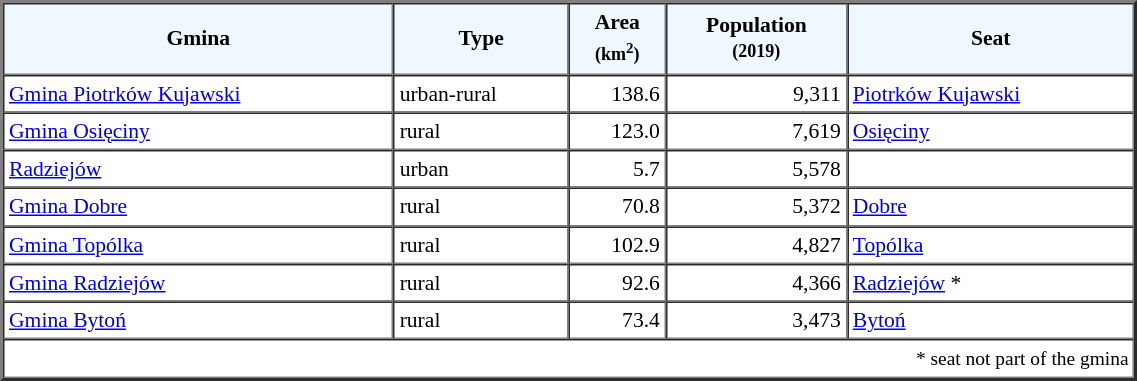<table width="60%" border="2" cellpadding="3" cellspacing="0" style="font-size:90%;line-height:120%;">
<tr bgcolor="F0F8FF">
<td style="text-align:center;"><strong>Gmina</strong></td>
<td style="text-align:center;"><strong>Type</strong></td>
<td style="text-align:center;"><strong>Area<br><small>(km<sup>2</sup>)</small></strong></td>
<td style="text-align:center;"><strong>Population<br><small>(2019)</small></strong></td>
<td style="text-align:center;"><strong>Seat</strong></td>
</tr>
<tr>
<td><a href='#'>Gmina Piotrków Kujawski</a></td>
<td>urban-rural</td>
<td style="text-align:right;">138.6</td>
<td style="text-align:right;">9,311</td>
<td><a href='#'>Piotrków Kujawski</a></td>
</tr>
<tr>
<td><a href='#'>Gmina Osięciny</a></td>
<td>rural</td>
<td style="text-align:right;">123.0</td>
<td style="text-align:right;">7,619</td>
<td><a href='#'>Osięciny</a></td>
</tr>
<tr>
<td><a href='#'>Radziejów</a></td>
<td>urban</td>
<td style="text-align:right;">5.7</td>
<td style="text-align:right;">5,578</td>
<td> </td>
</tr>
<tr>
<td><a href='#'>Gmina Dobre</a></td>
<td>rural</td>
<td style="text-align:right;">70.8</td>
<td style="text-align:right;">5,372</td>
<td><a href='#'>Dobre</a></td>
</tr>
<tr>
<td><a href='#'>Gmina Topólka</a></td>
<td>rural</td>
<td style="text-align:right;">102.9</td>
<td style="text-align:right;">4,827</td>
<td><a href='#'>Topólka</a></td>
</tr>
<tr>
<td><a href='#'>Gmina Radziejów</a></td>
<td>rural</td>
<td style="text-align:right;">92.6</td>
<td style="text-align:right;">4,366</td>
<td><a href='#'>Radziejów</a> *</td>
</tr>
<tr>
<td><a href='#'>Gmina Bytoń</a></td>
<td>rural</td>
<td style="text-align:right;">73.4</td>
<td style="text-align:right;">3,473</td>
<td><a href='#'>Bytoń</a></td>
</tr>
<tr>
<td colspan=5 style="text-align:right;font-size:90%">* seat not part of the gmina</td>
</tr>
<tr>
</tr>
</table>
